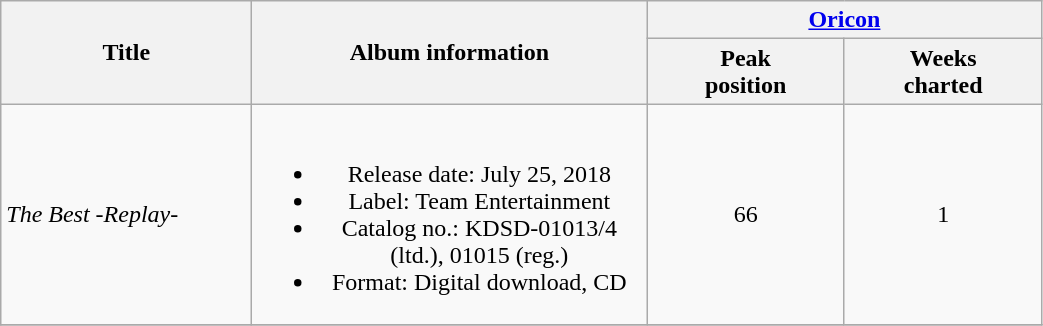<table class="wikitable plainrowheaders" style="text-align:center">
<tr>
<th rowspan=2; style="width:10em;">Title</th>
<th rowspan=2; style="width:16em;">Album information</th>
<th colspan=2; style="width:16em;"><a href='#'>Oricon</a><br></th>
</tr>
<tr>
<th style="width:6em;">Peak<br>position</th>
<th style="width:6em;">Weeks<br> charted</th>
</tr>
<tr>
<td align=left><em>The Best -Replay-</em></td>
<td><br><ul><li>Release date: July 25, 2018</li><li>Label: Team Entertainment</li><li>Catalog no.: KDSD-01013/4 (ltd.), 01015 (reg.)</li><li>Format: Digital download, CD</li></ul></td>
<td>66</td>
<td>1<br></td>
</tr>
<tr>
</tr>
</table>
